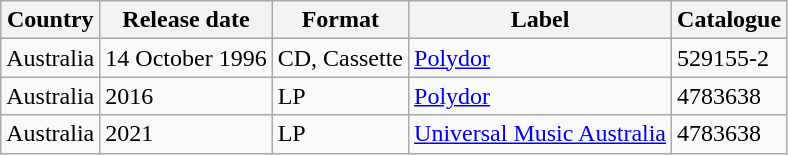<table class="wikitable">
<tr>
<th>Country</th>
<th>Release date</th>
<th>Format</th>
<th>Label</th>
<th>Catalogue</th>
</tr>
<tr>
<td>Australia</td>
<td>14 October 1996</td>
<td>CD, Cassette</td>
<td><a href='#'>Polydor</a></td>
<td>529155-2</td>
</tr>
<tr>
<td>Australia</td>
<td>2016</td>
<td>LP</td>
<td><a href='#'>Polydor</a></td>
<td>4783638</td>
</tr>
<tr>
<td>Australia</td>
<td>2021</td>
<td>LP</td>
<td><a href='#'>Universal Music Australia</a></td>
<td>4783638</td>
</tr>
</table>
